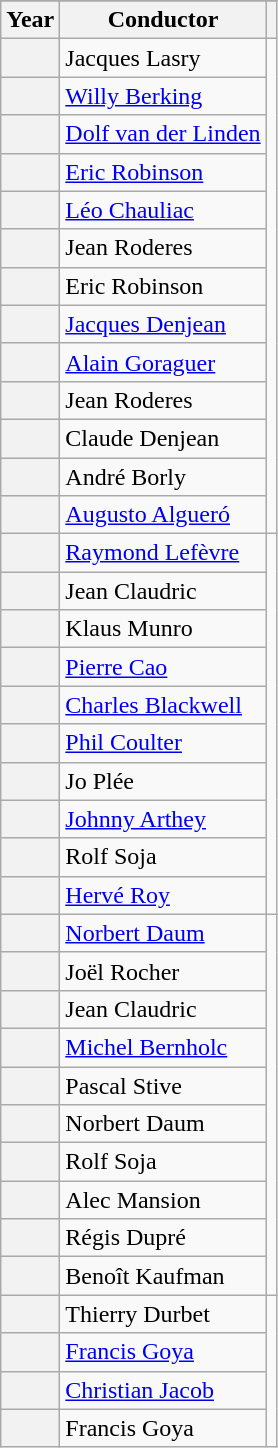<table class="wikitable plainrowheaders">
<tr>
</tr>
<tr>
<th scope="col">Year</th>
<th scope="col">Conductor</th>
<th scope="col"></th>
</tr>
<tr>
<th scope="row"></th>
<td>Jacques Lasry</td>
<td rowspan="13" style="text-align: center"></td>
</tr>
<tr>
<th scope="row"></th>
<td><a href='#'>Willy Berking</a></td>
</tr>
<tr>
<th scope="row"></th>
<td><a href='#'>Dolf van der Linden</a></td>
</tr>
<tr>
<th scope="row"></th>
<td><a href='#'>Eric Robinson</a></td>
</tr>
<tr>
<th scope="row"></th>
<td><a href='#'>Léo Chauliac</a></td>
</tr>
<tr>
<th scope="row"></th>
<td>Jean Roderes</td>
</tr>
<tr>
<th scope="row"></th>
<td>Eric Robinson</td>
</tr>
<tr>
<th scope="row"></th>
<td><a href='#'>Jacques Denjean</a></td>
</tr>
<tr>
<th scope="row"></th>
<td><a href='#'>Alain Goraguer</a></td>
</tr>
<tr>
<th scope="row"></th>
<td>Jean Roderes</td>
</tr>
<tr>
<th scope="row"></th>
<td>Claude Denjean</td>
</tr>
<tr>
<th scope="row"></th>
<td>André Borly</td>
</tr>
<tr>
<th scope="row"></th>
<td><a href='#'>Augusto Algueró</a></td>
</tr>
<tr>
<th scope="row"></th>
<td><a href='#'>Raymond Lefèvre</a></td>
<td rowspan="10" style="text-align: center"></td>
</tr>
<tr>
<th scope="row"></th>
<td>Jean Claudric</td>
</tr>
<tr>
<th scope="row"></th>
<td>Klaus Munro</td>
</tr>
<tr>
<th scope="row"></th>
<td><a href='#'>Pierre Cao</a></td>
</tr>
<tr>
<th scope="row"></th>
<td><a href='#'>Charles Blackwell</a></td>
</tr>
<tr>
<th scope="row"></th>
<td><a href='#'>Phil Coulter</a></td>
</tr>
<tr>
<th scope="row"></th>
<td>Jo Plée</td>
</tr>
<tr>
<th scope="row"></th>
<td><a href='#'>Johnny Arthey</a></td>
</tr>
<tr>
<th scope="row"></th>
<td>Rolf Soja</td>
</tr>
<tr>
<th scope="row"></th>
<td><a href='#'>Hervé Roy</a></td>
</tr>
<tr>
<th scope="row"></th>
<td><a href='#'>Norbert Daum</a></td>
<td rowspan="10" style="text-align: center"></td>
</tr>
<tr>
<th scope="row"></th>
<td>Joël Rocher</td>
</tr>
<tr>
<th scope="row"></th>
<td>Jean Claudric</td>
</tr>
<tr>
<th scope="row"></th>
<td><a href='#'>Michel Bernholc</a></td>
</tr>
<tr>
<th scope="row"></th>
<td>Pascal Stive</td>
</tr>
<tr>
<th scope="row"></th>
<td>Norbert Daum</td>
</tr>
<tr>
<th scope="row"></th>
<td>Rolf Soja</td>
</tr>
<tr>
<th scope="row"></th>
<td>Alec Mansion</td>
</tr>
<tr>
<th scope="row"></th>
<td>Régis Dupré</td>
</tr>
<tr>
<th scope="row"></th>
<td>Benoît Kaufman</td>
</tr>
<tr>
<th scope="row"></th>
<td>Thierry Durbet</td>
<td rowspan="4" style="text-align: center"></td>
</tr>
<tr>
<th scope="row"></th>
<td><a href='#'>Francis Goya</a></td>
</tr>
<tr>
<th scope="row"></th>
<td><a href='#'>Christian Jacob</a></td>
</tr>
<tr>
<th scope="row"></th>
<td>Francis Goya</td>
</tr>
</table>
